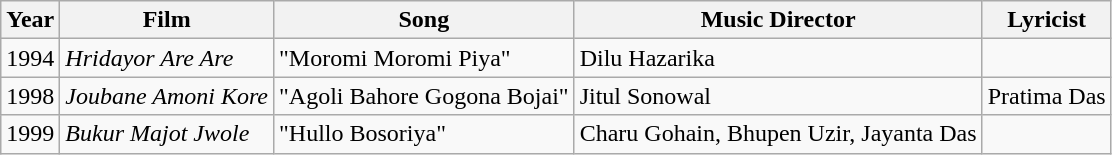<table class="wikitable sortable">
<tr>
<th>Year</th>
<th>Film</th>
<th>Song</th>
<th>Music Director</th>
<th>Lyricist</th>
</tr>
<tr>
<td>1994</td>
<td><em>Hridayor Are Are</em></td>
<td>"Moromi Moromi Piya"</td>
<td>Dilu Hazarika</td>
<td></td>
</tr>
<tr>
<td>1998</td>
<td><em>Joubane Amoni Kore</em></td>
<td>"Agoli Bahore Gogona Bojai"</td>
<td>Jitul Sonowal</td>
<td>Pratima Das</td>
</tr>
<tr>
<td>1999</td>
<td><em>Bukur Majot Jwole</em></td>
<td>"Hullo Bosoriya"</td>
<td>Charu Gohain, Bhupen Uzir, Jayanta Das</td>
<td></td>
</tr>
</table>
